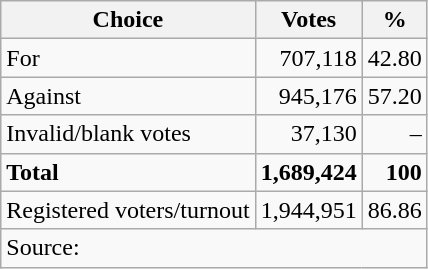<table class=wikitable style=text-align:right>
<tr>
<th>Choice</th>
<th>Votes</th>
<th>%</th>
</tr>
<tr>
<td align=left>For</td>
<td>707,118</td>
<td>42.80</td>
</tr>
<tr>
<td align=left>Against</td>
<td>945,176</td>
<td>57.20</td>
</tr>
<tr>
<td align=left>Invalid/blank votes</td>
<td>37,130</td>
<td>–</td>
</tr>
<tr>
<td align=left><strong>Total</strong></td>
<td><strong>1,689,424</strong></td>
<td><strong>100</strong></td>
</tr>
<tr>
<td align=left>Registered voters/turnout</td>
<td>1,944,951</td>
<td>86.86</td>
</tr>
<tr>
<td align=left colspan=3>Source: </td>
</tr>
</table>
